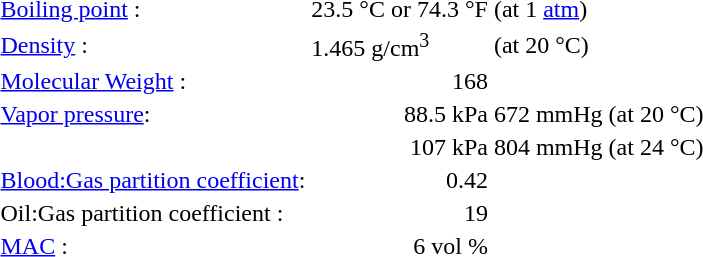<table>
<tr>
<td><a href='#'>Boiling point</a> :</td>
<td align=right>23.5 °C  or 74.3 °F</td>
<td>(at 1 <a href='#'>atm</a>)</td>
</tr>
<tr>
<td><a href='#'>Density</a> :</td>
<td>1.465 g/cm<sup>3</sup></td>
<td>(at 20 °C)</td>
</tr>
<tr>
<td><a href='#'>Molecular Weight</a> :</td>
<td align=right>168</td>
<td></td>
</tr>
<tr>
<td><a href='#'>Vapor pressure</a>:</td>
<td align=right>88.5 kPa</td>
<td align=right>672 mmHg</td>
<td>(at 20 °C)</td>
</tr>
<tr>
<td></td>
<td align=right>107 kPa</td>
<td align=right>804 mmHg</td>
<td>(at 24 °C)</td>
</tr>
<tr>
<td><a href='#'>Blood:Gas partition coefficient</a>:</td>
<td align=right>0.42</td>
<td></td>
</tr>
<tr>
<td>Oil:Gas partition coefficient :</td>
<td align=right>19</td>
<td></td>
</tr>
<tr>
<td><a href='#'>MAC</a> :</td>
<td align=right>6 vol %</td>
<td></td>
</tr>
<tr>
</tr>
</table>
